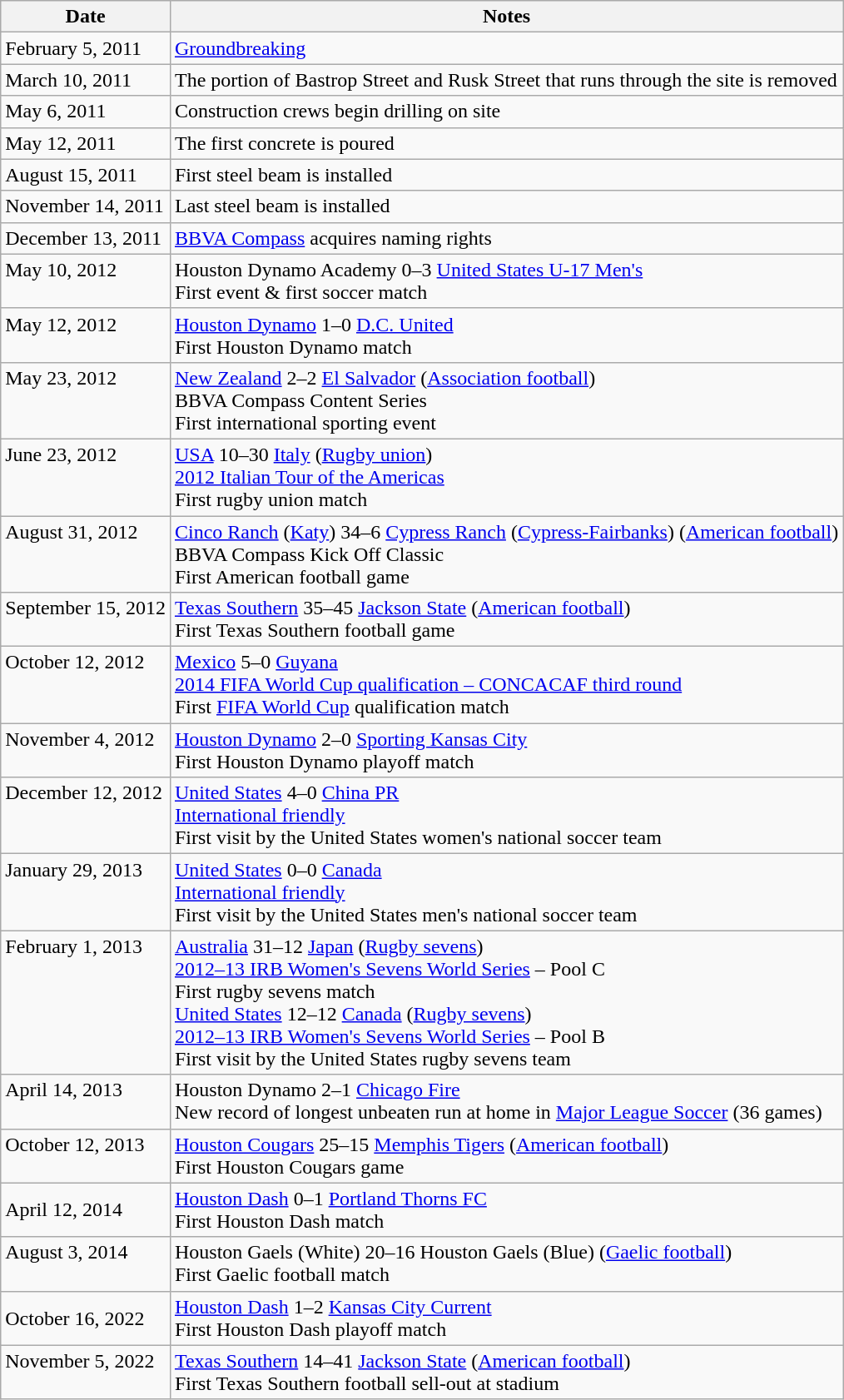<table class="wikitable">
<tr>
<th align="left" valign="top">Date</th>
<th align="left" valign="top">Notes</th>
</tr>
<tr>
<td align="left" valign="top">February 5, 2011</td>
<td align="left" valign="top"><a href='#'>Groundbreaking</a></td>
</tr>
<tr>
<td align="left" valign="top">March 10, 2011</td>
<td align="left" valign="top">The portion of Bastrop Street and Rusk Street that runs through the site is removed</td>
</tr>
<tr>
<td align="left" valign="top">May 6, 2011</td>
<td align="left" valign="top">Construction crews begin drilling on site</td>
</tr>
<tr>
<td align="left" valign="top">May 12, 2011</td>
<td align="left" valign="top">The first concrete is poured</td>
</tr>
<tr>
<td align="left" valign="top">August 15, 2011</td>
<td align="left" valign="top">First steel beam is installed</td>
</tr>
<tr>
<td align="left" valign="top">November 14, 2011</td>
<td align="left" valign="top">Last steel beam is installed</td>
</tr>
<tr>
<td align="left" valign="top">December 13, 2011</td>
<td align="left" valign="top"><a href='#'>BBVA Compass</a> acquires naming rights</td>
</tr>
<tr>
<td align="left" valign="top">May 10, 2012</td>
<td align="left" valign="top">Houston Dynamo Academy 0–3 <a href='#'>United States U-17 Men's</a><br>First event & first soccer match</td>
</tr>
<tr>
<td align="left" valign="top">May 12, 2012</td>
<td align="left" valign="top"><a href='#'>Houston Dynamo</a> 1–0 <a href='#'>D.C. United</a><br>First Houston Dynamo match</td>
</tr>
<tr>
<td align="left" valign="top">May 23, 2012</td>
<td align="left" valign="top"><a href='#'>New Zealand</a> 2–2 <a href='#'>El Salvador</a> (<a href='#'>Association football</a>)<br>BBVA Compass Content Series<br>First international sporting event</td>
</tr>
<tr>
<td align="left" valign="top">June 23, 2012</td>
<td align="left" valign="top"><a href='#'>USA</a> 10–30 <a href='#'>Italy</a> (<a href='#'>Rugby union</a>)<br><a href='#'>2012 Italian Tour of the Americas</a><br>First rugby union match</td>
</tr>
<tr>
<td align="left" valign="top">August 31, 2012</td>
<td align="left" valign="top"><a href='#'>Cinco Ranch</a> (<a href='#'>Katy</a>) 34–6 <a href='#'>Cypress Ranch</a> (<a href='#'>Cypress-Fairbanks</a>) (<a href='#'>American football</a>)<br>BBVA Compass Kick Off Classic<br>First American football game</td>
</tr>
<tr>
<td align="left" valign="top">September 15, 2012</td>
<td align="left" valign="top"><a href='#'>Texas Southern</a> 35–45 <a href='#'>Jackson State</a> (<a href='#'>American football</a>)<br>First Texas Southern football game</td>
</tr>
<tr>
<td align="left" valign="top">October 12, 2012</td>
<td align="left" valign="top"><a href='#'>Mexico</a> 5–0 <a href='#'>Guyana</a> <br><a href='#'>2014 FIFA World Cup qualification – CONCACAF third round</a><br>First <a href='#'>FIFA World Cup</a> qualification match</td>
</tr>
<tr>
<td align="left" valign="top">November 4, 2012</td>
<td align="left" valign="top"><a href='#'>Houston Dynamo</a> 2–0 <a href='#'>Sporting Kansas City</a><br>First Houston Dynamo playoff match</td>
</tr>
<tr>
<td align="left" valign="top">December 12, 2012</td>
<td align="left" valign="top"><a href='#'>United States</a> 4–0 <a href='#'>China PR</a><br><a href='#'>International friendly</a><br>First visit by the United States women's national soccer team</td>
</tr>
<tr>
<td align="left" valign="top">January 29, 2013</td>
<td align="left" valign="top"><a href='#'>United States</a> 0–0 <a href='#'>Canada</a><br><a href='#'>International friendly</a><br>First visit by the United States men's national soccer team</td>
</tr>
<tr>
<td align="left" valign="top">February 1, 2013</td>
<td align="left" valign="top"><a href='#'>Australia</a> 31–12 <a href='#'>Japan</a> (<a href='#'>Rugby sevens</a>)<br><a href='#'>2012–13 IRB Women's Sevens World Series</a> – Pool C<br>First rugby sevens match<br><a href='#'>United States</a> 12–12 <a href='#'>Canada</a> (<a href='#'>Rugby sevens</a>)<br><a href='#'>2012–13 IRB Women's Sevens World Series</a> – Pool B<br>First visit by the United States rugby sevens team</td>
</tr>
<tr>
<td align="left" valign="top">April 14, 2013</td>
<td align="left" valign="top">Houston Dynamo 2–1 <a href='#'>Chicago Fire</a> <br>New record of longest unbeaten run at home in <a href='#'>Major League Soccer</a> (36 games)</td>
</tr>
<tr>
<td align="left" valign="top">October 12, 2013</td>
<td align="left" valign="top"><a href='#'>Houston Cougars</a> 25–15 <a href='#'>Memphis Tigers</a> (<a href='#'>American football</a>)<br>First Houston Cougars game</td>
</tr>
<tr>
<td>April 12, 2014</td>
<td><a href='#'>Houston Dash</a> 0–1 <a href='#'>Portland Thorns FC</a><br>First Houston Dash match</td>
</tr>
<tr>
<td align="left" valign="top">August 3, 2014</td>
<td align="left" valign="top">Houston Gaels (White) 20–16 Houston Gaels (Blue) (<a href='#'>Gaelic football</a>)<br>First Gaelic football match </td>
</tr>
<tr>
<td>October 16, 2022</td>
<td><a href='#'>Houston Dash</a> 1–2 <a href='#'>Kansas City Current</a><br>First Houston Dash playoff match</td>
</tr>
<tr>
<td align="left" valign="top">November 5, 2022</td>
<td align="left" valign="top"><a href='#'>Texas Southern</a> 14–41 <a href='#'>Jackson State</a> (<a href='#'>American football</a>)<br>First Texas Southern football sell-out at stadium</td>
</tr>
</table>
